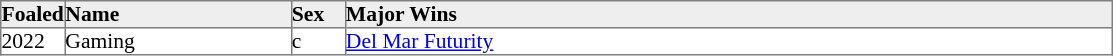<table border="1" cellpadding="0" style="border-collapse: collapse; font-size:90%">
<tr bgcolor="#eeeeee">
<td width="35px"><strong>Foaled</strong></td>
<td width="150px"><strong>Name</strong></td>
<td width="35px"><strong>Sex</strong></td>
<td width="510px"><strong>Major Wins</strong></td>
</tr>
<tr>
<td>2022</td>
<td>Gaming</td>
<td>c</td>
<td><a href='#'>Del Mar Futurity</a></td>
</tr>
</table>
